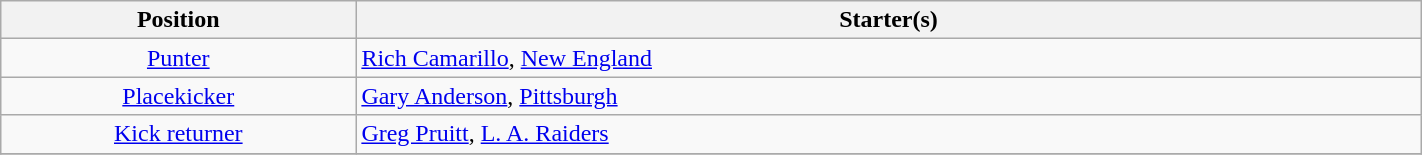<table class="wikitable" width=75%>
<tr>
<th width=10%>Position</th>
<th width=30%>Starter(s)</th>
</tr>
<tr>
<td align=center><a href='#'>Punter</a></td>
<td> <a href='#'>Rich Camarillo</a>, <a href='#'>New England</a></td>
</tr>
<tr>
<td align=center><a href='#'>Placekicker</a></td>
<td> <a href='#'>Gary Anderson</a>, <a href='#'>Pittsburgh</a></td>
</tr>
<tr>
<td align=center><a href='#'>Kick returner</a></td>
<td> <a href='#'>Greg Pruitt</a>, <a href='#'>L. A. Raiders</a></td>
</tr>
<tr>
</tr>
</table>
